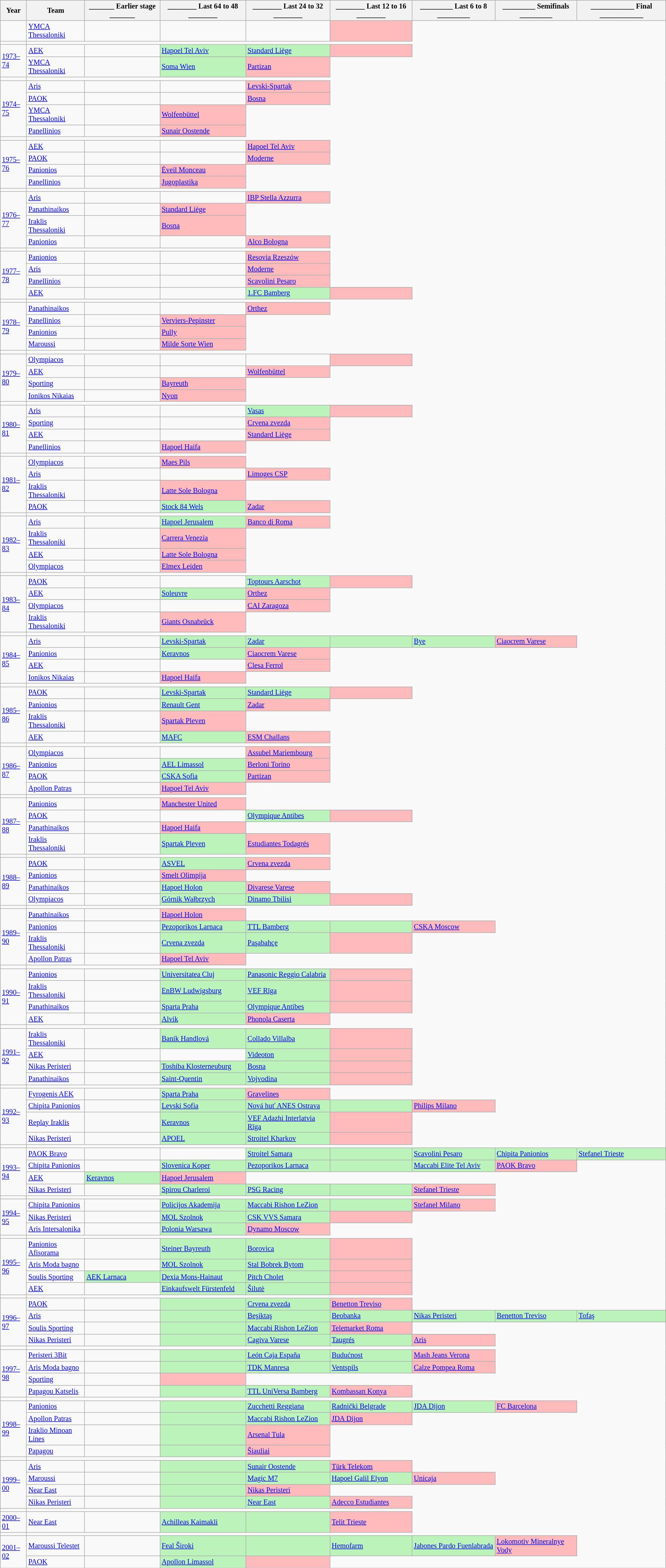<table class="wikitable" style="font-size:85%">
<tr>
<th>Year</th>
<th>Team</th>
<th>_______ Earlier stage _______</th>
<th>________ Last 64 to 48 ________</th>
<th>________ Last 24 to 32 ________</th>
<th>________ Last 12 to 16 ________</th>
<th>_________ Last 6 to 8 _________</th>
<th>_________ Semifinals _________</th>
<th>____________ Final ____________</th>
</tr>
<tr>
<td></td>
<td><a href='#'>YMCA Thessaloniki</a></td>
<td></td>
<td></td>
<td></td>
<td bgcolor=#FFBBBB></td>
</tr>
<tr>
<td></td>
</tr>
<tr>
<td rowspan="2"><a href='#'>1973–74</a></td>
<td><a href='#'>AEK</a></td>
<td></td>
<td bgcolor=#BBF3BB> <a href='#'>Hapoel Tel Aviv</a></td>
<td bgcolor=#BBF3BB> <a href='#'>Standard Liège</a></td>
<td bgcolor=#FFBBBB></td>
</tr>
<tr>
<td><a href='#'>YMCA Thessaloniki</a></td>
<td></td>
<td bgcolor=#BBF3BB> <a href='#'>Soma Wien</a></td>
<td bgcolor=#FFBBBB> <a href='#'>Partizan</a></td>
</tr>
<tr>
<td></td>
</tr>
<tr>
<td rowspan="4"><a href='#'>1974–75</a></td>
<td><a href='#'>Aris</a></td>
<td></td>
<td></td>
<td bgcolor=#FFBBBB> <a href='#'>Levski-Spartak</a></td>
</tr>
<tr>
<td><a href='#'>PAOK</a></td>
<td></td>
<td></td>
<td bgcolor=#FFBBBB> <a href='#'>Bosna</a></td>
</tr>
<tr>
<td><a href='#'>YMCA Thessaloniki</a></td>
<td></td>
<td bgcolor=#FFBBBB> <a href='#'>Wolfenbüttel</a></td>
</tr>
<tr>
<td><a href='#'>Panellinios</a></td>
<td></td>
<td bgcolor=#FFBBBB> <a href='#'>Sunair Oostende</a></td>
</tr>
<tr>
<td></td>
</tr>
<tr>
<td rowspan="4"><a href='#'>1975–76</a></td>
<td><a href='#'>AEK</a></td>
<td></td>
<td></td>
<td bgcolor=#FFBBBB> <a href='#'>Hapoel Tel Aviv</a></td>
</tr>
<tr>
<td><a href='#'>PAOK</a></td>
<td></td>
<td></td>
<td bgcolor=#FFBBBB> <a href='#'>Moderne</a></td>
</tr>
<tr>
<td><a href='#'>Panionios</a></td>
<td></td>
<td bgcolor=#FFBBBB> <a href='#'>Éveil Monceau</a></td>
</tr>
<tr>
<td><a href='#'>Panellinios</a></td>
<td></td>
<td bgcolor=#FFBBBB> <a href='#'>Jugoplastika</a></td>
</tr>
<tr>
<td></td>
</tr>
<tr>
<td rowspan="4"><a href='#'>1976–77</a></td>
<td><a href='#'>Aris</a></td>
<td></td>
<td></td>
<td bgcolor=#FFBBBB> <a href='#'>IBP Stella Azzurra</a></td>
</tr>
<tr>
<td><a href='#'>Panathinaikos</a></td>
<td></td>
<td bgcolor=#FFBBBB> <a href='#'>Standard Liège</a></td>
</tr>
<tr>
<td><a href='#'>Iraklis Thessaloniki</a></td>
<td></td>
<td bgcolor=#FFBBBB> <a href='#'>Bosna</a></td>
</tr>
<tr>
<td><a href='#'>Panionios</a></td>
<td></td>
<td></td>
<td bgcolor=#FFBBBB> <a href='#'>Alco Bologna</a></td>
</tr>
<tr>
<td></td>
</tr>
<tr>
<td rowspan="4"><a href='#'>1977–78</a></td>
<td><a href='#'>Panionios</a></td>
<td></td>
<td></td>
<td bgcolor=#FFBBBB> <a href='#'>Resovia Rzeszów</a></td>
</tr>
<tr>
<td><a href='#'>Aris</a></td>
<td></td>
<td></td>
<td bgcolor=#FFBBBB> <a href='#'>Moderne</a></td>
</tr>
<tr>
<td><a href='#'>Panellinios</a></td>
<td></td>
<td></td>
<td bgcolor=#FFBBBB> <a href='#'>Scavolini Pesaro</a></td>
</tr>
<tr>
<td><a href='#'>AEK</a></td>
<td></td>
<td></td>
<td bgcolor=#BBF3BB> <a href='#'>1.FC Bamberg</a></td>
<td bgcolor=#FFBBBB></td>
</tr>
<tr>
<td></td>
</tr>
<tr>
<td rowspan="4"><a href='#'>1978–79</a></td>
<td><a href='#'>Panathinaikos</a></td>
<td></td>
<td></td>
<td bgcolor=#FFBBBB> <a href='#'>Orthez</a></td>
</tr>
<tr>
<td><a href='#'>Panellinios</a></td>
<td></td>
<td bgcolor=#FFBBBB> <a href='#'>Verviers-Pepinster</a></td>
</tr>
<tr>
<td><a href='#'>Panionios</a></td>
<td></td>
<td bgcolor=#FFBBBB> <a href='#'>Pully</a></td>
</tr>
<tr>
<td><a href='#'>Maroussi</a></td>
<td></td>
<td bgcolor=#FFBBBB> <a href='#'>Milde Sorte Wien</a></td>
</tr>
<tr>
<td></td>
</tr>
<tr>
<td rowspan="4"><a href='#'>1979–80</a></td>
<td><a href='#'>Olympiacos</a></td>
<td></td>
<td></td>
<td></td>
<td bgcolor=#FFBBBB></td>
</tr>
<tr>
<td><a href='#'>AEK</a></td>
<td></td>
<td></td>
<td bgcolor=#FFBBBB> <a href='#'>Wolfenbüttel</a></td>
</tr>
<tr>
<td><a href='#'>Sporting</a></td>
<td></td>
<td bgcolor=#FFBBBB> <a href='#'>Bayreuth</a></td>
</tr>
<tr>
<td><a href='#'>Ionikos Nikaias</a></td>
<td></td>
<td bgcolor=#FFBBBB> <a href='#'>Nyon</a></td>
</tr>
<tr>
<td></td>
</tr>
<tr>
<td rowspan="4"><a href='#'>1980–81</a></td>
<td><a href='#'>Aris</a></td>
<td></td>
<td></td>
<td bgcolor=#BBF3BB> <a href='#'>Vasas</a></td>
<td bgcolor=#FFBBBB></td>
</tr>
<tr>
<td><a href='#'>Sporting</a></td>
<td></td>
<td></td>
<td bgcolor=#FFBBBB> <a href='#'>Crvena zvezda</a></td>
</tr>
<tr>
<td><a href='#'>AEK</a></td>
<td></td>
<td></td>
<td bgcolor=#FFBBBB> <a href='#'>Standard Liège</a></td>
</tr>
<tr>
<td><a href='#'>Panellinios</a></td>
<td></td>
<td bgcolor=#FFBBBB> <a href='#'>Hapoel Haifa</a></td>
</tr>
<tr>
<td></td>
</tr>
<tr>
<td rowspan="4"><a href='#'>1981–82</a></td>
<td><a href='#'>Olympiacos</a></td>
<td></td>
<td bgcolor=#FFBBBB> <a href='#'>Maes Pils</a></td>
</tr>
<tr>
<td><a href='#'>Aris</a></td>
<td></td>
<td></td>
<td bgcolor=#FFBBBB> <a href='#'>Limoges CSP</a></td>
</tr>
<tr>
<td><a href='#'>Iraklis Thessaloniki</a></td>
<td></td>
<td bgcolor=#FFBBBB> <a href='#'>Latte Sole Bologna</a></td>
</tr>
<tr>
<td><a href='#'>PAOK</a></td>
<td></td>
<td bgcolor=#BBF3BB> <a href='#'>Stock 84 Wels</a></td>
<td bgcolor=#FFBBBB> <a href='#'>Zadar</a></td>
</tr>
<tr>
<td></td>
</tr>
<tr>
<td rowspan="4"><a href='#'>1982–83</a></td>
<td><a href='#'>Aris</a></td>
<td></td>
<td bgcolor=#BBF3BB> <a href='#'>Hapoel Jerusalem</a></td>
<td bgcolor=#FFBBBB> <a href='#'>Banco di Roma</a></td>
</tr>
<tr>
<td><a href='#'>Iraklis Thessaloniki</a></td>
<td></td>
<td bgcolor=#FFBBBB> <a href='#'>Carrera Venezia</a></td>
</tr>
<tr>
<td><a href='#'>AEK</a></td>
<td></td>
<td bgcolor=#FFBBBB> <a href='#'>Latte Sole Bologna</a></td>
</tr>
<tr>
<td><a href='#'>Olympiacos</a></td>
<td></td>
<td bgcolor=#FFBBBB> <a href='#'>Elmex Leiden</a></td>
</tr>
<tr>
<td></td>
</tr>
<tr>
<td rowspan="4"><a href='#'>1983–84</a></td>
<td><a href='#'>PAOK</a></td>
<td></td>
<td></td>
<td bgcolor=#BBF3BB> <a href='#'>Toptours Aarschot</a></td>
<td bgcolor=#FFBBBB></td>
</tr>
<tr>
<td><a href='#'>AEK</a></td>
<td></td>
<td bgcolor=#BBF3BB> <a href='#'>Soleuvre</a></td>
<td bgcolor=#FFBBBB> <a href='#'>Orthez</a></td>
</tr>
<tr>
<td><a href='#'>Olympiacos</a></td>
<td></td>
<td></td>
<td bgcolor=#FFBBBB> <a href='#'>CAI Zaragoza</a></td>
</tr>
<tr>
<td><a href='#'>Iraklis Thessaloniki</a></td>
<td></td>
<td bgcolor=#FFBBBB> <a href='#'>Giants Osnabrück</a></td>
</tr>
<tr>
<td></td>
</tr>
<tr>
<td rowspan="4"><a href='#'>1984–85</a></td>
<td><a href='#'>Aris</a></td>
<td></td>
<td bgcolor=#BBF3BB> <a href='#'>Levski-Spartak</a></td>
<td bgcolor=#BBF3BB> <a href='#'>Zadar</a></td>
<td bgcolor=#BBF3BB></td>
<td bgcolor=#BBF3BB><a href='#'>Bye</a></td>
<td bgcolor=#FFBBBB> <a href='#'>Ciaocrem Varese</a></td>
</tr>
<tr>
<td><a href='#'>Panionios</a></td>
<td></td>
<td bgcolor=#BBF3BB> <a href='#'>Keravnos</a></td>
<td bgcolor=#FFBBBB> <a href='#'>Ciaocrem Varese</a></td>
</tr>
<tr>
<td><a href='#'>AEK</a></td>
<td></td>
<td></td>
<td bgcolor=#FFBBBB> <a href='#'>Clesa Ferrol</a></td>
</tr>
<tr>
<td><a href='#'>Ionikos Nikaias</a></td>
<td></td>
<td bgcolor=#FFBBBB> <a href='#'>Hapoel Haifa</a></td>
</tr>
<tr>
<td></td>
</tr>
<tr>
<td rowspan="4"><a href='#'>1985–86</a></td>
<td><a href='#'>PAOK</a></td>
<td></td>
<td bgcolor=#BBF3BB> <a href='#'>Levski-Spartak</a></td>
<td bgcolor=#BBF3BB> <a href='#'>Standard Liège</a></td>
<td bgcolor=#FFBBBB></td>
</tr>
<tr>
<td><a href='#'>Panionios</a></td>
<td></td>
<td bgcolor=#BBF3BB> <a href='#'>Renault Gent</a></td>
<td bgcolor=#FFBBBB> <a href='#'>Zadar</a></td>
</tr>
<tr>
<td><a href='#'>Iraklis Thessaloniki</a></td>
<td></td>
<td bgcolor=#FFBBBB> <a href='#'>Spartak Pleven</a></td>
</tr>
<tr>
<td><a href='#'>AEK</a></td>
<td></td>
<td bgcolor=#BBF3BB> <a href='#'>MAFC</a></td>
<td bgcolor=#FFBBBB> <a href='#'>ESM Challans</a></td>
</tr>
<tr>
<td></td>
</tr>
<tr>
<td rowspan="4"><a href='#'>1986–87</a></td>
<td><a href='#'>Olympiacos</a></td>
<td></td>
<td></td>
<td bgcolor=#FFBBBB> <a href='#'>Assubel Mariembourg</a></td>
</tr>
<tr>
<td><a href='#'>Panionios</a></td>
<td></td>
<td bgcolor=#BBF3BB> <a href='#'>AEL Limassol</a></td>
<td bgcolor=#FFBBBB> <a href='#'>Berloni Torino</a></td>
</tr>
<tr>
<td><a href='#'>PAOK</a></td>
<td></td>
<td bgcolor=#BBF3BB> <a href='#'>CSKA Sofia</a></td>
<td bgcolor=#FFBBBB> <a href='#'>Partizan</a></td>
</tr>
<tr>
<td><a href='#'>Apollon Patras</a></td>
<td></td>
<td bgcolor=#FFBBBB> <a href='#'>Hapoel Tel Aviv</a></td>
</tr>
<tr>
<td></td>
</tr>
<tr>
<td rowspan="4"><a href='#'>1987–88</a></td>
<td><a href='#'>Panionios</a></td>
<td></td>
<td bgcolor=#FFBBBB> <a href='#'>Manchester United</a></td>
</tr>
<tr>
<td><a href='#'>PAOK</a></td>
<td></td>
<td></td>
<td bgcolor=#BBF3BB> <a href='#'>Olympique Antibes</a></td>
<td bgcolor=#FFBBBB></td>
</tr>
<tr>
<td><a href='#'>Panathinaikos</a></td>
<td></td>
<td bgcolor=#FFBBBB> <a href='#'>Hapoel Haifa</a></td>
</tr>
<tr>
<td><a href='#'>Iraklis Thessaloniki</a></td>
<td></td>
<td bgcolor=#BBF3BB> <a href='#'>Spartak Pleven</a></td>
<td bgcolor=#FFBBBB> <a href='#'>Estudiantes Todagrés</a></td>
</tr>
<tr>
<td></td>
</tr>
<tr>
<td rowspan="4"><a href='#'>1988–89</a></td>
<td><a href='#'>PAOK</a></td>
<td></td>
<td bgcolor=#BBF3BB> <a href='#'>ASVEL</a></td>
<td bgcolor=#FFBBBB> <a href='#'>Crvena zvezda</a></td>
</tr>
<tr>
<td><a href='#'>Panionios</a></td>
<td></td>
<td bgcolor=#FFBBBB> <a href='#'>Smelt Olimpija</a></td>
</tr>
<tr>
<td><a href='#'>Panathinaikos</a></td>
<td></td>
<td bgcolor=#BBF3BB> <a href='#'>Hapoel Holon</a></td>
<td bgcolor=#FFBBBB> <a href='#'>Divarese Varese</a></td>
</tr>
<tr>
<td><a href='#'>Olympiacos</a></td>
<td></td>
<td bgcolor=#BBF3BB> <a href='#'>Górnik Wałbrzych</a></td>
<td bgcolor=#BBF3BB> <a href='#'>Dinamo Tbilisi</a></td>
<td bgcolor=#FFBBBB></td>
</tr>
<tr>
<td></td>
</tr>
<tr>
<td rowspan="4"><a href='#'>1989–90</a></td>
<td><a href='#'>Panathinaikos</a></td>
<td></td>
<td bgcolor=#FFBBBB> <a href='#'>Hapoel Holon</a></td>
</tr>
<tr>
<td><a href='#'>Panionios</a></td>
<td></td>
<td bgcolor=#BBF3BB> <a href='#'>Pezoporikos Larnaca</a></td>
<td bgcolor=#BBF3BB> <a href='#'>TTL Bamberg</a></td>
<td bgcolor=#BBF3BB></td>
<td bgcolor=#FFBBBB> <a href='#'>CSKA Moscow</a></td>
</tr>
<tr>
<td><a href='#'>Iraklis Thessaloniki</a></td>
<td></td>
<td bgcolor=#BBF3BB> <a href='#'>Crvena zvezda</a></td>
<td bgcolor=#BBF3BB> <a href='#'>Paşabahçe</a></td>
<td bgcolor=#FFBBBB></td>
</tr>
<tr>
<td><a href='#'>Apollon Patras</a></td>
<td></td>
<td bgcolor=#FFBBBB> <a href='#'>Hapoel Tel Aviv</a></td>
</tr>
<tr>
<td></td>
</tr>
<tr>
<td rowspan="4"><a href='#'>1990–91</a></td>
<td><a href='#'>Panionios</a></td>
<td></td>
<td bgcolor=#BBF3BB> <a href='#'>Universitatea Cluj</a></td>
<td bgcolor=#BBF3BB> <a href='#'>Panasonic Reggio Calabria</a></td>
<td bgcolor=#FFBBBB></td>
</tr>
<tr>
<td><a href='#'>Iraklis Thessaloniki</a></td>
<td></td>
<td bgcolor=#BBF3BB> <a href='#'>EnBW Ludwigsburg</a></td>
<td bgcolor=#BBF3BB> <a href='#'>VEF Rīga</a></td>
<td bgcolor=#FFBBBB></td>
</tr>
<tr>
<td><a href='#'>Panathinaikos</a></td>
<td></td>
<td bgcolor=#BBF3BB> <a href='#'>Sparta Praha</a></td>
<td bgcolor=#BBF3BB> <a href='#'>Olympique Antibes</a></td>
<td bgcolor=#FFBBBB></td>
</tr>
<tr>
<td><a href='#'>AEK</a></td>
<td></td>
<td bgcolor=#BBF3BB> <a href='#'>Alvik</a></td>
<td bgcolor=#FFBBBB> <a href='#'>Phonola Caserta</a></td>
</tr>
<tr>
<td></td>
</tr>
<tr>
<td rowspan="4"><a href='#'>1991–92</a></td>
<td><a href='#'>Iraklis Thessaloniki</a></td>
<td></td>
<td bgcolor=#BBF3BB> <a href='#'>Baník Handlová</a></td>
<td bgcolor=#BBF3BB> <a href='#'>Collado Villalba</a></td>
<td bgcolor=#FFBBBB></td>
</tr>
<tr>
<td><a href='#'>AEK</a></td>
<td></td>
<td></td>
<td bgcolor=#BBF3BB> <a href='#'>Videoton</a></td>
<td bgcolor=#FFBBBB></td>
</tr>
<tr>
<td><a href='#'>Nikas Peristeri</a></td>
<td></td>
<td bgcolor=#BBF3BB> <a href='#'>Toshiba Klosterneuburg</a></td>
<td bgcolor=#BBF3BB> <a href='#'>Bosna</a></td>
<td bgcolor=#FFBBBB></td>
</tr>
<tr>
<td><a href='#'>Panathinaikos</a></td>
<td></td>
<td bgcolor=#BBF3BB> <a href='#'>Saint-Quentin</a></td>
<td bgcolor=#BBF3BB> <a href='#'>Vojvodina</a></td>
<td bgcolor=#FFBBBB></td>
</tr>
<tr>
<td></td>
</tr>
<tr>
<td rowspan="4"><a href='#'>1992–93</a></td>
<td><a href='#'>Fyrogenis AEK</a></td>
<td></td>
<td bgcolor=#BBF3BB> <a href='#'>Sparta Praha</a></td>
<td bgcolor=#FFBBBB> <a href='#'>Gravelines</a></td>
</tr>
<tr>
<td><a href='#'>Chipita Panionios</a></td>
<td></td>
<td bgcolor=#BBF3BB> <a href='#'>Levski Sofia</a></td>
<td bgcolor=#BBF3BB> <a href='#'>Nová huť ANES Ostrava</a></td>
<td bgcolor=#BBF3BB></td>
<td bgcolor=#FFBBBB> <a href='#'>Philips Milano</a></td>
</tr>
<tr>
<td><a href='#'>Replay Iraklis</a></td>
<td></td>
<td bgcolor=#BBF3BB> <a href='#'>Keravnos</a></td>
<td bgcolor=#BBF3BB> <a href='#'>VEF Adazhi Interlatvia Rīga</a></td>
<td bgcolor=#FFBBBB></td>
</tr>
<tr>
<td><a href='#'>Nikas Peristeri</a></td>
<td></td>
<td bgcolor=#BBF3BB> <a href='#'>APOEL</a></td>
<td bgcolor=#BBF3BB> <a href='#'>Stroitel Kharkov</a></td>
<td bgcolor=#FFBBBB></td>
</tr>
<tr>
<td></td>
</tr>
<tr>
<td rowspan="4"><a href='#'>1993–94</a></td>
<td><a href='#'>PAOK Bravo</a></td>
<td></td>
<td></td>
<td bgcolor=#BBF3BB> <a href='#'>Stroitel Samara</a></td>
<td bgcolor=#BBF3BB></td>
<td bgcolor=#BBF3BB> <a href='#'>Scavolini Pesaro</a></td>
<td bgcolor=#BBF3BB> <a href='#'>Chipita Panionios</a></td>
<td bgcolor=#BBF3BB> <a href='#'>Stefanel Trieste</a> </td>
</tr>
<tr>
<td><a href='#'>Chipita Panionios</a></td>
<td></td>
<td bgcolor=#BBF3BB> <a href='#'>Slovenica Koper</a></td>
<td bgcolor=#BBF3BB> <a href='#'>Pezoporikos Larnaca</a></td>
<td bgcolor=#BBF3BB></td>
<td bgcolor=#BBF3BB> <a href='#'>Maccabi Elite Tel Aviv</a></td>
<td bgcolor=#FFBBBB> <a href='#'>PAOK Bravo</a></td>
</tr>
<tr>
<td><a href='#'>AEK</a></td>
<td bgcolor=#BBF3BB> <a href='#'>Keravnos</a></td>
<td bgcolor=#FFBBBB> <a href='#'>Hapoel Jerusalem</a></td>
</tr>
<tr>
<td><a href='#'>Nikas Peristeri</a></td>
<td></td>
<td bgcolor=#BBF3BB> <a href='#'>Spirou Charleroi</a></td>
<td bgcolor=#BBF3BB> <a href='#'>PSG Racing</a></td>
<td bgcolor=#BBF3BB></td>
<td bgcolor=#FFBBBB> <a href='#'>Stefanel Trieste</a></td>
</tr>
<tr>
<td></td>
</tr>
<tr>
<td rowspan="3"><a href='#'>1994–95</a></td>
<td><a href='#'>Chipita Panionios</a></td>
<td></td>
<td bgcolor=#BBF3BB> <a href='#'>Policijos Akademija</a></td>
<td bgcolor=#BBF3BB> <a href='#'>Maccabi Rishon LeZion</a></td>
<td bgcolor=#BBF3BB></td>
<td bgcolor=#FFBBBB> <a href='#'>Stefanel Milano</a></td>
</tr>
<tr>
<td><a href='#'>Nikas Peristeri</a></td>
<td></td>
<td bgcolor=#BBF3BB> <a href='#'>MOL Szolnok</a></td>
<td bgcolor=#BBF3BB> <a href='#'>CSK VVS Samara</a></td>
<td bgcolor=#FFBBBB></td>
</tr>
<tr>
<td><a href='#'>Aris Intersalonika</a></td>
<td></td>
<td bgcolor=#BBF3BB> <a href='#'>Polonia Warsawa</a></td>
<td bgcolor=#FFBBBB> <a href='#'>Dynamo Moscow</a></td>
</tr>
<tr>
<td></td>
</tr>
<tr>
<td rowspan="4"><a href='#'>1995–96</a></td>
<td><a href='#'>Panionios Afisorama</a></td>
<td></td>
<td bgcolor=#BBF3BB> <a href='#'>Steiner Bayreuth</a></td>
<td bgcolor=#BBF3BB> <a href='#'>Borovica</a></td>
<td bgcolor=#FFBBBB></td>
</tr>
<tr>
<td><a href='#'>Aris Moda bagno</a></td>
<td></td>
<td bgcolor=#BBF3BB> <a href='#'>MOL Szolnok</a></td>
<td bgcolor=#BBF3BB> <a href='#'>Stal Bobrek Bytom</a></td>
<td bgcolor=#FFBBBB></td>
</tr>
<tr>
<td><a href='#'>Soulis Sporting</a></td>
<td bgcolor=#BBF3BB> <a href='#'>AEK Larnaca</a></td>
<td bgcolor=#BBF3BB> <a href='#'>Dexia Mons-Hainaut</a></td>
<td bgcolor=#BBF3BB> <a href='#'>Pitch Cholet</a></td>
<td bgcolor=#FFBBBB></td>
</tr>
<tr>
<td><a href='#'>AEK</a></td>
<td></td>
<td bgcolor=#BBF3BB> <a href='#'>Einkaufswelt Fürstenfeld</a></td>
<td bgcolor=#BBF3BB> <a href='#'>Šilutė</a></td>
<td bgcolor=#FFBBBB></td>
</tr>
<tr>
<td></td>
</tr>
<tr>
<td rowspan="4"><a href='#'>1996–97</a></td>
<td><a href='#'>PAOK</a></td>
<td></td>
<td bgcolor=#BBF3BB></td>
<td bgcolor=#BBF3BB> <a href='#'>Crvena zvezda</a></td>
<td bgcolor=#FFBBBB> <a href='#'>Benetton Treviso</a></td>
</tr>
<tr>
<td><a href='#'>Aris</a></td>
<td></td>
<td bgcolor=#BBF3BB></td>
<td bgcolor=#BBF3BB> <a href='#'>Beşiktaş</a></td>
<td bgcolor=#BBF3BB> <a href='#'>Beobanka</a></td>
<td bgcolor=#BBF3BB> <a href='#'>Nikas Peristeri</a></td>
<td bgcolor=#BBF3BB> <a href='#'>Benetton Treviso</a></td>
<td bgcolor=#BBF3BB> <a href='#'>Tofaş</a> </td>
</tr>
<tr>
<td><a href='#'>Soulis Sporting</a></td>
<td></td>
<td bgcolor=#BBF3BB></td>
<td bgcolor=#BBF3BB> <a href='#'>Maccabi Rishon LeZion</a></td>
<td bgcolor=#FFBBBB> <a href='#'>Telemarket Roma</a></td>
</tr>
<tr>
<td><a href='#'>Nikas Peristeri</a></td>
<td></td>
<td bgcolor=#BBF3BB></td>
<td bgcolor=#BBF3BB> <a href='#'>Cagiva Varese</a></td>
<td bgcolor=#BBF3BB> <a href='#'>Taugrés</a></td>
<td bgcolor=#FFBBBB> <a href='#'>Aris</a></td>
</tr>
<tr>
<td></td>
</tr>
<tr>
<td rowspan="4"><a href='#'>1997–98</a></td>
<td><a href='#'>Peristeri 3Bit</a></td>
<td></td>
<td bgcolor=#BBF3BB></td>
<td bgcolor=#BBF3BB> <a href='#'>León Caja España</a></td>
<td bgcolor=#BBF3BB> <a href='#'>Budućnost</a></td>
<td bgcolor=#FFBBBB> <a href='#'>Mash Jeans Verona</a></td>
</tr>
<tr>
<td><a href='#'>Aris Moda bagno</a></td>
<td></td>
<td bgcolor=#BBF3BB></td>
<td bgcolor=#BBF3BB> <a href='#'>TDK Manresa</a></td>
<td bgcolor=#BBF3BB> <a href='#'>Ventspils</a></td>
<td bgcolor=#FFBBBB> <a href='#'>Calze Pompea Roma</a></td>
</tr>
<tr>
<td><a href='#'>Sporting</a></td>
<td></td>
<td bgcolor=#FFBBBB></td>
</tr>
<tr>
<td><a href='#'>Papagou Katselis</a></td>
<td></td>
<td bgcolor=#BBF3BB></td>
<td bgcolor=#BBF3BB> <a href='#'>TTL UniVersa Bamberg</a></td>
<td bgcolor=#FFBBBB> <a href='#'>Kombassan Konya</a></td>
</tr>
<tr>
<td></td>
</tr>
<tr>
<td rowspan="4"><a href='#'>1998–99</a></td>
<td><a href='#'>Panionios</a></td>
<td></td>
<td bgcolor=#BBF3BB></td>
<td bgcolor=#BBF3BB> <a href='#'>Zucchetti Reggiana</a></td>
<td bgcolor=#BBF3BB> <a href='#'>Radnički Belgrade</a></td>
<td bgcolor=#BBF3BB> <a href='#'>JDA Dijon</a></td>
<td bgcolor=#FFBBBB> <a href='#'>FC Barcelona</a></td>
</tr>
<tr>
<td><a href='#'>Apollon Patras</a></td>
<td></td>
<td bgcolor=#BBF3BB></td>
<td bgcolor=#BBF3BB> <a href='#'>Maccabi Rishon LeZion</a></td>
<td bgcolor=#FFBBBB> <a href='#'>JDA Dijon</a></td>
</tr>
<tr>
<td><a href='#'>Iraklio Minoan Lines</a></td>
<td></td>
<td bgcolor=#BBF3BB></td>
<td bgcolor=#FFBBBB> <a href='#'>Arsenal Tula</a></td>
</tr>
<tr>
<td><a href='#'>Papagou</a></td>
<td></td>
<td bgcolor=#BBF3BB></td>
<td bgcolor=#FFBBBB> <a href='#'>Šiauliai</a></td>
</tr>
<tr>
<td></td>
</tr>
<tr>
<td rowspan="4"><a href='#'>1999–00</a></td>
<td><a href='#'>Aris</a></td>
<td></td>
<td bgcolor=#BBF3BB></td>
<td bgcolor=#BBF3BB> <a href='#'>Sunair Oostende</a></td>
<td bgcolor=#FFBBBB> <a href='#'>Türk Telekom</a></td>
</tr>
<tr>
<td><a href='#'>Maroussi</a></td>
<td></td>
<td bgcolor=#BBF3BB></td>
<td bgcolor=#BBF3BB> <a href='#'>Magic M7</a></td>
<td bgcolor=#BBF3BB> <a href='#'>Hapoel Galil Elyon</a></td>
<td bgcolor=#FFBBBB> <a href='#'>Unicaja</a></td>
</tr>
<tr>
<td><a href='#'>Near East</a></td>
<td></td>
<td bgcolor=#BBF3BB></td>
<td bgcolor=#FFBBBB> <a href='#'>Nikas Peristeri</a></td>
</tr>
<tr>
<td><a href='#'>Nikas Peristeri</a></td>
<td></td>
<td bgcolor=#BBF3BB></td>
<td bgcolor=#BBF3BB> <a href='#'>Near East</a></td>
<td bgcolor=#FFBBBB> <a href='#'>Adecco Estudiantes</a></td>
</tr>
<tr>
<td></td>
</tr>
<tr>
<td><a href='#'>2000–01</a></td>
<td><a href='#'>Near East</a></td>
<td></td>
<td bgcolor=#BBF3BB> <a href='#'>Achilleas Kaimakli</a></td>
<td bgcolor=#BBF3BB></td>
<td bgcolor=#FFBBBB> <a href='#'>Telit Trieste</a></td>
</tr>
<tr>
<td></td>
</tr>
<tr>
<td rowspan="2"><a href='#'>2001–02</a></td>
<td><a href='#'>Maroussi Telestet</a></td>
<td></td>
<td bgcolor=#BBF3BB> <a href='#'>Feal Široki</a></td>
<td bgcolor=#BBF3BB></td>
<td bgcolor=#BBF3BB> <a href='#'>Hemofarm</a></td>
<td bgcolor=#BBF3BB> <a href='#'>Jabones Pardo Fuenlabrada</a></td>
<td bgcolor=#FFBBBB> <a href='#'>Lokomotiv Mineralnye Vody</a></td>
</tr>
<tr>
<td><a href='#'>PAOK</a></td>
<td></td>
<td bgcolor=#BBF3BB> <a href='#'>Apollon Limassol</a></td>
<td bgcolor=#FFBBBB></td>
</tr>
</table>
